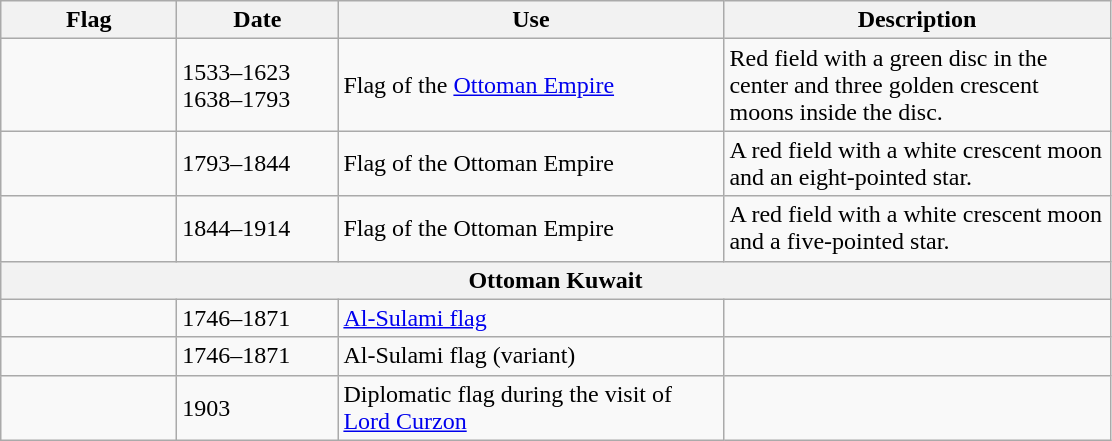<table class="wikitable">
<tr>
<th style="width:110px;">Flag</th>
<th style="width:100px;">Date</th>
<th style="width:250px;">Use</th>
<th style="width:250px;">Description</th>
</tr>
<tr>
<td></td>
<td>1533–1623<br>1638–1793</td>
<td>Flag of the <a href='#'>Ottoman Empire</a></td>
<td>Red field with a green disc in the center and three golden crescent moons inside the disc.</td>
</tr>
<tr>
<td></td>
<td>1793–1844</td>
<td>Flag of the Ottoman Empire</td>
<td>A red field with a white crescent moon and an eight-pointed star.</td>
</tr>
<tr>
<td></td>
<td>1844–1914</td>
<td>Flag of the Ottoman Empire</td>
<td>A red field with a white crescent moon and a five-pointed star.</td>
</tr>
<tr>
<th colspan="4">Ottoman Kuwait</th>
</tr>
<tr>
<td></td>
<td>1746–1871</td>
<td><a href='#'>Al-Sulami flag</a></td>
<td></td>
</tr>
<tr>
<td></td>
<td>1746–1871</td>
<td>Al-Sulami flag (variant)</td>
<td></td>
</tr>
<tr>
<td></td>
<td>1903</td>
<td>Diplomatic flag during the visit of <a href='#'>Lord Curzon</a></td>
<td></td>
</tr>
</table>
